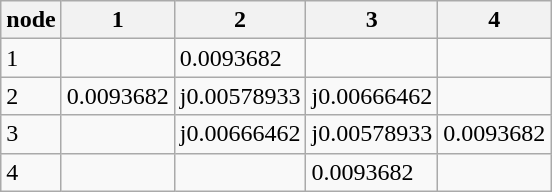<table class="wikitable">
<tr>
<th>node</th>
<th>1</th>
<th>2</th>
<th>3</th>
<th>4</th>
</tr>
<tr>
<td>1</td>
<td></td>
<td>0.0093682</td>
<td></td>
<td></td>
</tr>
<tr>
<td>2</td>
<td>0.0093682</td>
<td>j0.00578933</td>
<td>j0.00666462</td>
<td></td>
</tr>
<tr>
<td>3</td>
<td></td>
<td>j0.00666462</td>
<td>j0.00578933</td>
<td>0.0093682</td>
</tr>
<tr>
<td>4</td>
<td></td>
<td></td>
<td>0.0093682</td>
<td></td>
</tr>
</table>
